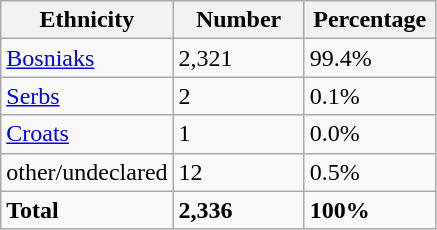<table class="wikitable">
<tr>
<th width="100px">Ethnicity</th>
<th width="80px">Number</th>
<th width="80px">Percentage</th>
</tr>
<tr>
<td><a href='#'>Bosniaks</a></td>
<td>2,321</td>
<td>99.4%</td>
</tr>
<tr>
<td><a href='#'>Serbs</a></td>
<td>2</td>
<td>0.1%</td>
</tr>
<tr>
<td><a href='#'>Croats</a></td>
<td>1</td>
<td>0.0%</td>
</tr>
<tr>
<td>other/undeclared</td>
<td>12</td>
<td>0.5%</td>
</tr>
<tr>
<td><strong>Total</strong></td>
<td><strong>2,336</strong></td>
<td><strong>100%</strong></td>
</tr>
</table>
